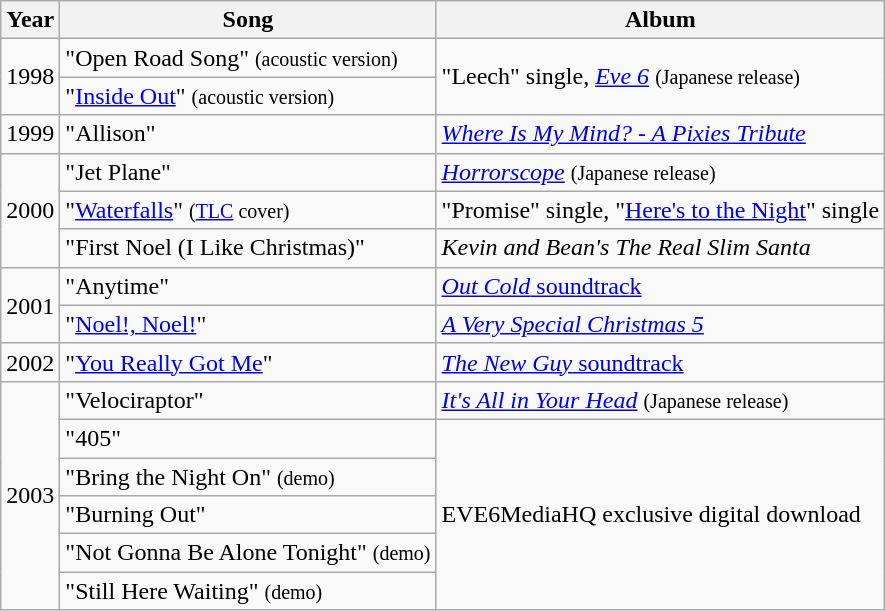<table class="wikitable">
<tr>
<th>Year</th>
<th>Song</th>
<th>Album</th>
</tr>
<tr>
<td rowspan="2">1998</td>
<td>"Open Road Song" <small>(acoustic version)</small></td>
<td rowspan="2">"Leech" single, <em><a href='#'>Eve 6</a></em> <small>(Japanese release)</small></td>
</tr>
<tr>
<td>"<a href='#'>Inside Out</a>" <small>(acoustic version)</small></td>
</tr>
<tr>
<td>1999</td>
<td>"Allison"</td>
<td><em><a href='#'>Where Is My Mind? - A Pixies Tribute</a></em></td>
</tr>
<tr>
<td rowspan="3">2000</td>
<td>"Jet Plane"</td>
<td><em><a href='#'>Horrorscope</a></em> <small>(Japanese release)</small></td>
</tr>
<tr>
<td>"<a href='#'>Waterfalls</a>" <small>(<a href='#'>TLC</a> cover)</small></td>
<td>"Promise" single, "<a href='#'>Here's to the Night</a>" single</td>
</tr>
<tr>
<td>"First Noel (I Like Christmas)"</td>
<td><em>Kevin and Bean's The Real Slim Santa</em></td>
</tr>
<tr>
<td rowspan="2">2001</td>
<td>"Anytime"</td>
<td><a href='#'><em>Out Cold</em> soundtrack</a></td>
</tr>
<tr>
<td>"<a href='#'>Noel!, Noel!</a>"</td>
<td><em><a href='#'>A Very Special Christmas 5</a></em></td>
</tr>
<tr>
<td>2002</td>
<td>"<a href='#'>You Really Got Me</a>"</td>
<td><a href='#'><em>The New Guy</em> soundtrack</a></td>
</tr>
<tr>
<td rowspan="6">2003</td>
<td>"Velociraptor"</td>
<td><em><a href='#'>It's All in Your Head</a></em> <small>(Japanese release)</small></td>
</tr>
<tr>
<td>"405"</td>
<td rowspan="5">EVE6MediaHQ exclusive digital download</td>
</tr>
<tr>
<td>"Bring the Night On" <small>(demo)</small></td>
</tr>
<tr>
<td>"Burning Out"</td>
</tr>
<tr>
<td>"Not Gonna Be Alone Tonight" <small>(demo)</small></td>
</tr>
<tr>
<td>"Still Here Waiting" <small>(demo)</small></td>
</tr>
</table>
